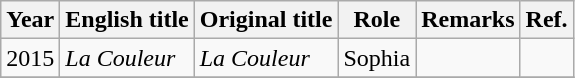<table class="wikitable sortable">
<tr>
<th>Year</th>
<th>English title</th>
<th>Original title</th>
<th>Role</th>
<th>Remarks</th>
<th>Ref.</th>
</tr>
<tr>
<td>2015</td>
<td><em>La Couleur</em></td>
<td><em>La Couleur</em></td>
<td>Sophia</td>
<td></td>
<td></td>
</tr>
<tr>
</tr>
</table>
